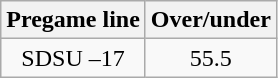<table class="wikitable">
<tr align="center">
<th style=>Pregame line</th>
<th style=>Over/under</th>
</tr>
<tr align="center">
<td>SDSU –17</td>
<td>55.5</td>
</tr>
</table>
